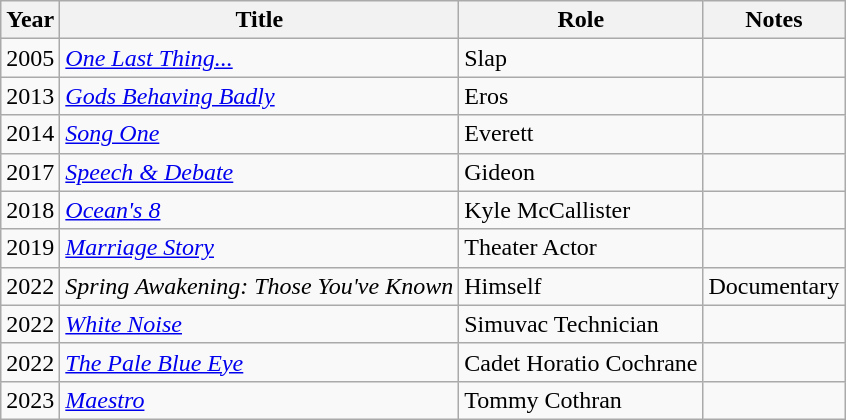<table class="wikitable">
<tr>
<th>Year</th>
<th>Title</th>
<th>Role</th>
<th>Notes</th>
</tr>
<tr>
<td>2005</td>
<td><em><a href='#'>One Last Thing...</a></em></td>
<td>Slap</td>
<td></td>
</tr>
<tr>
<td>2013</td>
<td><a href='#'><em>Gods Behaving Badly</em></a></td>
<td>Eros</td>
<td></td>
</tr>
<tr>
<td>2014</td>
<td><em><a href='#'>Song One</a></em></td>
<td>Everett</td>
<td></td>
</tr>
<tr>
<td>2017</td>
<td><em><a href='#'>Speech & Debate</a></em></td>
<td>Gideon</td>
<td></td>
</tr>
<tr>
<td>2018</td>
<td><em><a href='#'>Ocean's 8</a></em></td>
<td>Kyle McCallister</td>
<td></td>
</tr>
<tr>
<td>2019</td>
<td><em><a href='#'>Marriage Story</a></em></td>
<td>Theater Actor</td>
<td></td>
</tr>
<tr>
<td>2022</td>
<td><em>Spring Awakening: Those You've Known</em></td>
<td>Himself</td>
<td>Documentary</td>
</tr>
<tr>
<td>2022</td>
<td><em><a href='#'>White Noise</a></em></td>
<td>Simuvac Technician</td>
<td></td>
</tr>
<tr>
<td>2022</td>
<td><em><a href='#'>The Pale Blue Eye</a></em></td>
<td>Cadet Horatio Cochrane</td>
<td></td>
</tr>
<tr>
<td>2023</td>
<td><em><a href='#'>Maestro</a></em></td>
<td>Tommy Cothran</td>
<td></td>
</tr>
</table>
